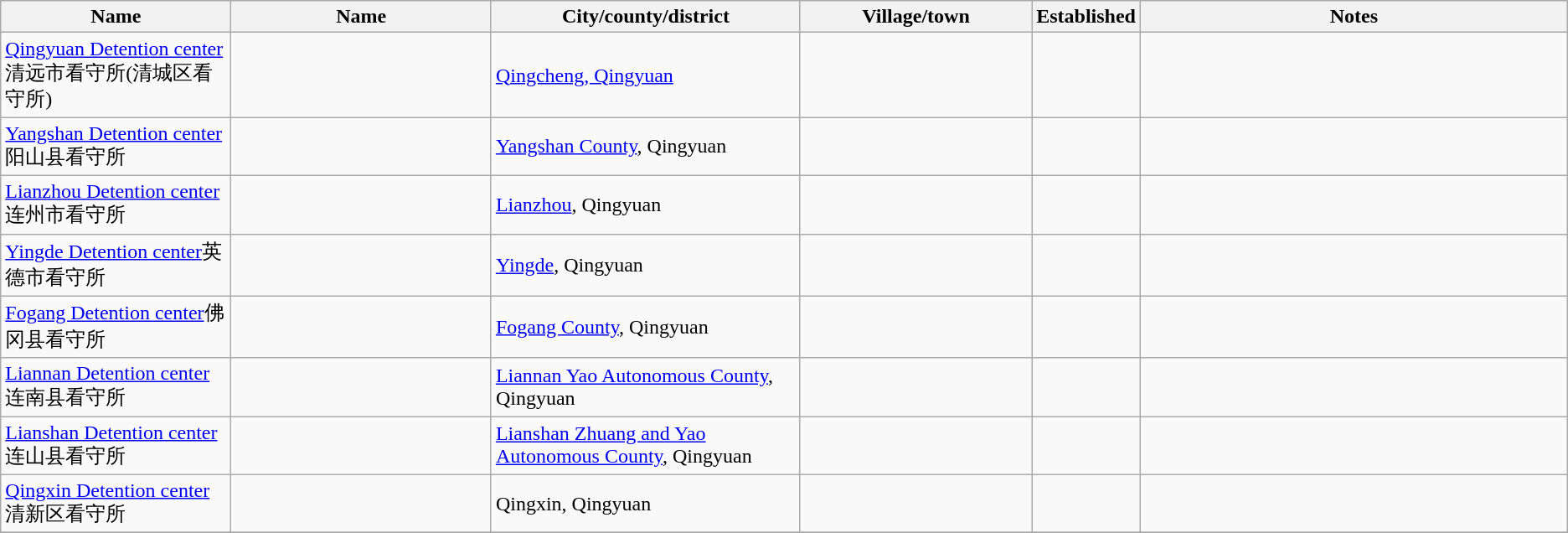<table class="wikitable">
<tr>
<th width=15%>Name</th>
<th width=17%>Name</th>
<th width=20%>City/county/district</th>
<th width=15%>Village/town</th>
<th width=5%>Established</th>
<th width=28%>Notes</th>
</tr>
<tr>
<td><a href='#'>Qingyuan Detention center</a>清远市看守所(清城区看守所)</td>
<td></td>
<td><a href='#'>Qingcheng, Qingyuan</a></td>
<td></td>
<td></td>
<td></td>
</tr>
<tr>
<td><a href='#'>Yangshan Detention center</a>阳山县看守所</td>
<td></td>
<td><a href='#'>Yangshan County</a>, Qingyuan</td>
<td></td>
<td></td>
<td></td>
</tr>
<tr>
<td><a href='#'>Lianzhou Detention center</a>连州市看守所</td>
<td></td>
<td><a href='#'>Lianzhou</a>, Qingyuan</td>
<td></td>
<td></td>
<td></td>
</tr>
<tr>
<td><a href='#'>Yingde Detention center</a>英德市看守所</td>
<td></td>
<td><a href='#'>Yingde</a>, Qingyuan</td>
<td></td>
<td></td>
<td></td>
</tr>
<tr>
<td><a href='#'>Fogang Detention center</a>佛冈县看守所</td>
<td></td>
<td><a href='#'>Fogang County</a>, Qingyuan</td>
<td></td>
<td></td>
<td></td>
</tr>
<tr>
<td><a href='#'>Liannan Detention center</a>连南县看守所</td>
<td></td>
<td><a href='#'>Liannan Yao Autonomous County</a>, Qingyuan</td>
<td></td>
<td></td>
<td></td>
</tr>
<tr>
<td><a href='#'>Lianshan Detention center</a>连山县看守所</td>
<td></td>
<td><a href='#'>Lianshan Zhuang and Yao Autonomous County</a>, Qingyuan</td>
<td></td>
<td></td>
<td></td>
</tr>
<tr>
<td><a href='#'>Qingxin Detention center</a>清新区看守所</td>
<td></td>
<td>Qingxin, Qingyuan</td>
<td></td>
<td></td>
<td></td>
</tr>
<tr>
</tr>
</table>
